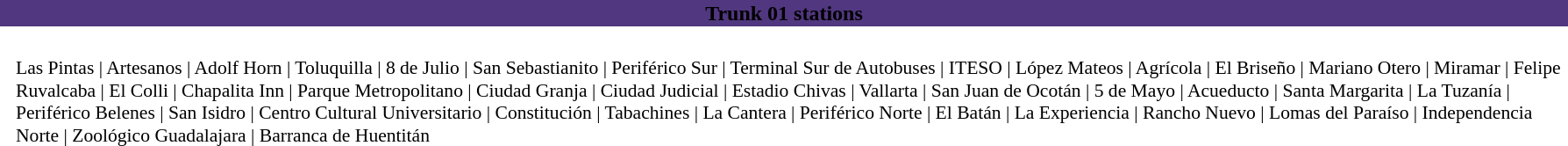<table style="margin: 0 2em 0 2em;" align="center">
<tr>
<th style="background:#513780" width="100%" align="center"><span><strong>Trunk 01 stations</strong></span></th>
<th></th>
</tr>
<tr>
<td style="font-size: 90%;" align="center"><br><table>
<tr>
<th></th>
<th></th>
<td Carretera a Chapala>Las Pintas | Artesanos | Adolf Horn | Toluquilla | 8 de Julio | San Sebastianito | Periférico Sur  | Terminal Sur de Autobuses | ITESO | López Mateos | Agrícola | El Briseño | Mariano Otero | Miramar | Felipe Ruvalcaba | El Colli | Chapalita Inn | Parque Metropolitano | Ciudad Granja | Ciudad Judicial | Estadio Chivas | Vallarta | San Juan de Ocotán | 5 de Mayo | Acueducto | Santa Margarita | La Tuzanía | Periférico Belenes  | San Isidro | Centro Cultural Universitario | Constitución | Tabachines | La Cantera | Periférico Norte  | El Batán | La Experiencia | Rancho Nuevo | Lomas del Paraíso | Independencia Norte  | Zoológico Guadalajara | Barranca de Huentitán</td>
</tr>
<tr>
</tr>
</table>
</td>
</tr>
</table>
